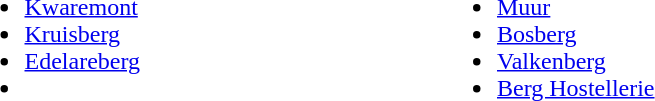<table width=50%>
<tr>
<td valign=top align=left width=50%><br><ul><li><a href='#'>Kwaremont</a></li><li><a href='#'>Kruisberg</a></li><li><a href='#'>Edelareberg</a></li><li></li></ul></td>
<td valign=top align=left width=50%><br><ul><li><a href='#'>Muur</a></li><li><a href='#'>Bosberg</a></li><li><a href='#'>Valkenberg</a></li><li><a href='#'>Berg Hostellerie</a></li></ul></td>
</tr>
</table>
